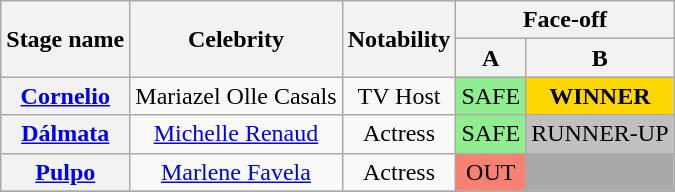<table class="wikitable" style="text-align:center; ">
<tr>
<th rowspan=2>Stage name</th>
<th rowspan=2>Celebrity</th>
<th rowspan=2>Notability</th>
<th colspan="3">Face-off</th>
</tr>
<tr>
<th>A</th>
<th>B</th>
</tr>
<tr>
<th><a href='#'>Cornelio</a></th>
<td>Mariazel Olle Casals</td>
<td>TV Host</td>
<td bgcolor=lightgreen>SAFE</td>
<td bgcolor=gold><strong>WINNER</strong></td>
</tr>
<tr>
<th><a href='#'>Dálmata</a></th>
<td><a href='#'>Michelle Renaud</a></td>
<td>Actress</td>
<td bgcolor=lightgreen>SAFE</td>
<td bgcolor=silver>RUNNER-UP</td>
</tr>
<tr>
<th><a href='#'>Pulpo</a></th>
<td><a href='#'>Marlene Favela</a></td>
<td>Actress</td>
<td bgcolor=salmon>OUT</td>
<td bgcolor="darkgrey"></td>
</tr>
<tr>
</tr>
</table>
